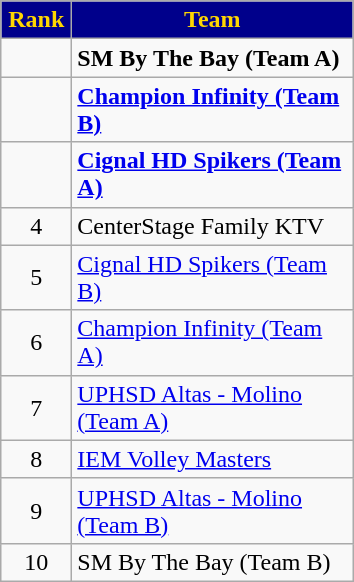<table class="wikitable" style="text-align: center;">
<tr>
<th width=40 style="background:#00008B; color:#FFD700;">Rank</th>
<th width=180 style="background:#00008B; color:#FFD700;">Team</th>
</tr>
<tr>
<td></td>
<td align="left"><strong>SM By The Bay (Team A)</strong></td>
</tr>
<tr>
<td></td>
<td align="left"><strong><a href='#'>Champion Infinity (Team B)</a></strong></td>
</tr>
<tr>
<td></td>
<td align="left"><strong><a href='#'>Cignal HD Spikers (Team A)</a></strong></td>
</tr>
<tr>
<td>4</td>
<td align="left">CenterStage Family KTV</td>
</tr>
<tr>
<td>5</td>
<td align="left"><a href='#'>Cignal HD Spikers (Team B)</a></td>
</tr>
<tr>
<td>6</td>
<td align="left"><a href='#'>Champion Infinity (Team A)</a></td>
</tr>
<tr>
<td>7</td>
<td align="left"><a href='#'>UPHSD Altas - Molino (Team A)</a></td>
</tr>
<tr>
<td>8</td>
<td align="left"><a href='#'>IEM Volley Masters</a></td>
</tr>
<tr>
<td>9</td>
<td align="left"><a href='#'>UPHSD Altas - Molino (Team B)</a></td>
</tr>
<tr>
<td>10</td>
<td align="left">SM By The Bay (Team B)</td>
</tr>
</table>
